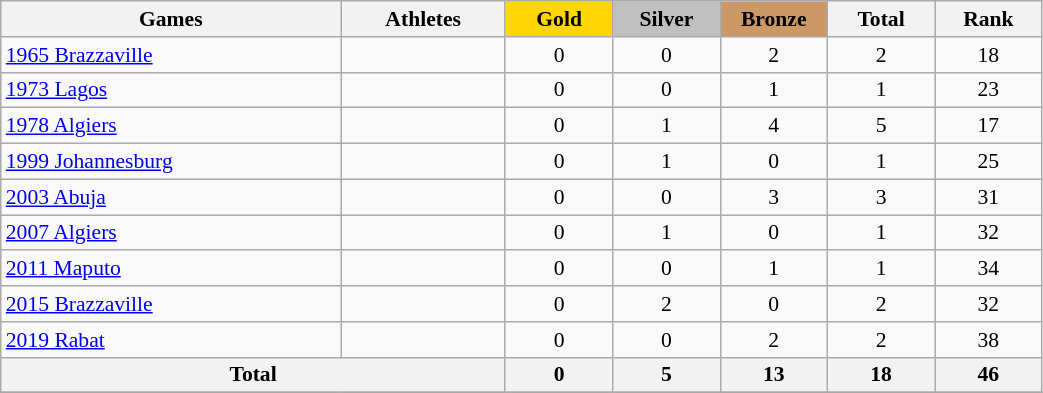<table class="wikitable" width=55% style="font-size:90%; text-align:center;">
<tr>
<th>Games</th>
<th>Athletes</th>
<td style="background:gold; width:4.5em; font-weight:bold;">Gold</td>
<td style="background:silver; width:4.5em; font-weight:bold;">Silver</td>
<td style="background:#cc9966; width:4.5em; font-weight:bold;">Bronze</td>
<th style="width:4.5em; font-weight:bold;">Total</th>
<th style="width:4.5em; font-weight:bold;">Rank</th>
</tr>
<tr>
<td align=left><a href='#'>1965 Brazzaville</a></td>
<td></td>
<td>0</td>
<td>0</td>
<td>2</td>
<td>2</td>
<td>18</td>
</tr>
<tr>
<td align=left><a href='#'>1973 Lagos</a></td>
<td></td>
<td>0</td>
<td>0</td>
<td>1</td>
<td>1</td>
<td>23</td>
</tr>
<tr>
<td align=left><a href='#'>1978 Algiers</a></td>
<td></td>
<td>0</td>
<td>1</td>
<td>4</td>
<td>5</td>
<td>17</td>
</tr>
<tr>
<td align=left><a href='#'>1999 Johannesburg</a></td>
<td></td>
<td>0</td>
<td>1</td>
<td>0</td>
<td>1</td>
<td>25</td>
</tr>
<tr>
<td align=left><a href='#'>2003 Abuja</a></td>
<td></td>
<td>0</td>
<td>0</td>
<td>3</td>
<td>3</td>
<td>31</td>
</tr>
<tr>
<td align=left><a href='#'>2007 Algiers</a></td>
<td></td>
<td>0</td>
<td>1</td>
<td>0</td>
<td>1</td>
<td>32</td>
</tr>
<tr>
<td align=left><a href='#'>2011 Maputo</a></td>
<td></td>
<td>0</td>
<td>0</td>
<td>1</td>
<td>1</td>
<td>34</td>
</tr>
<tr>
<td align=left><a href='#'>2015 Brazzaville</a></td>
<td></td>
<td>0</td>
<td>2</td>
<td>0</td>
<td>2</td>
<td>32</td>
</tr>
<tr>
<td align=left><a href='#'>2019 Rabat</a></td>
<td></td>
<td>0</td>
<td>0</td>
<td>2</td>
<td>2</td>
<td>38</td>
</tr>
<tr style="width:4em;">
<th colspan=2>Total</th>
<th>0</th>
<th>5</th>
<th>13</th>
<th>18</th>
<th>46</th>
</tr>
<tr class="sortbottom">
</tr>
</table>
